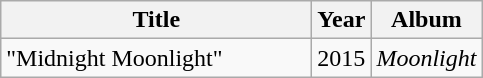<table class="wikitable">
<tr>
<th width="200">Title</th>
<th width="10">Year</th>
<th scope="col">Album</th>
</tr>
<tr>
<td>"Midnight Moonlight"</td>
<td>2015</td>
<td><em>Moonlight</em></td>
</tr>
</table>
